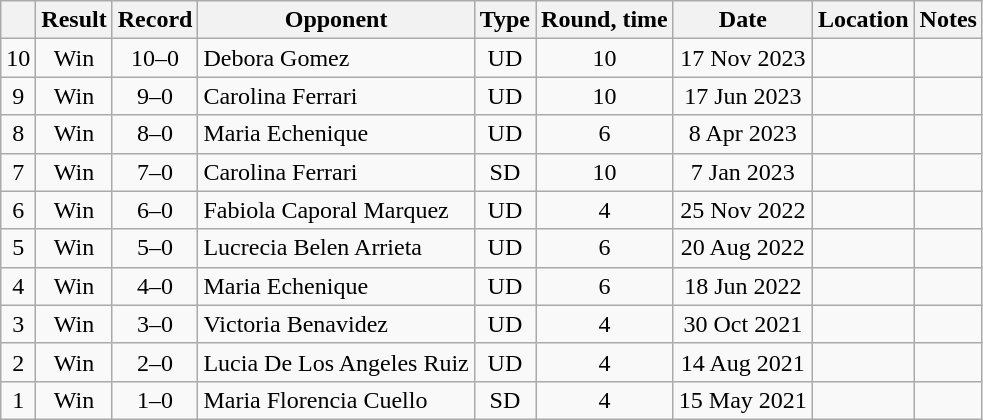<table class=wikitable style=text-align:center>
<tr>
<th></th>
<th>Result</th>
<th>Record</th>
<th>Opponent</th>
<th>Type</th>
<th>Round, time</th>
<th>Date</th>
<th>Location</th>
<th>Notes</th>
</tr>
<tr>
<td>10</td>
<td>Win</td>
<td>10–0</td>
<td align=left>Debora Gomez</td>
<td>UD</td>
<td>10</td>
<td>17 Nov 2023</td>
<td align=left></td>
<td align=left></td>
</tr>
<tr>
<td>9</td>
<td>Win</td>
<td>9–0</td>
<td align=left>Carolina Ferrari</td>
<td>UD</td>
<td>10</td>
<td>17 Jun 2023</td>
<td align=left></td>
<td align=left></td>
</tr>
<tr>
<td>8</td>
<td>Win</td>
<td>8–0</td>
<td align=left>Maria Echenique</td>
<td>UD</td>
<td>6</td>
<td>8 Apr 2023</td>
<td align=left></td>
<td align=left></td>
</tr>
<tr>
<td>7</td>
<td>Win</td>
<td>7–0</td>
<td align=left>Carolina Ferrari</td>
<td>SD</td>
<td>10</td>
<td>7 Jan 2023</td>
<td align=left></td>
<td align=left></td>
</tr>
<tr>
<td>6</td>
<td>Win</td>
<td>6–0</td>
<td align=left>Fabiola Caporal Marquez</td>
<td>UD</td>
<td>4</td>
<td>25 Nov 2022</td>
<td align=left></td>
<td align=left></td>
</tr>
<tr>
<td>5</td>
<td>Win</td>
<td>5–0</td>
<td align=left>Lucrecia Belen Arrieta</td>
<td>UD</td>
<td>6</td>
<td>20 Aug 2022</td>
<td align=left></td>
<td align=left></td>
</tr>
<tr>
<td>4</td>
<td>Win</td>
<td>4–0</td>
<td align=left>Maria Echenique</td>
<td>UD</td>
<td>6</td>
<td>18 Jun 2022</td>
<td align=left></td>
<td align=left></td>
</tr>
<tr>
<td>3</td>
<td>Win</td>
<td>3–0</td>
<td align=left>Victoria Benavidez</td>
<td>UD</td>
<td>4</td>
<td>30 Oct 2021</td>
<td align=left></td>
<td align=left></td>
</tr>
<tr>
<td>2</td>
<td>Win</td>
<td>2–0</td>
<td align=left>Lucia De Los Angeles Ruiz</td>
<td>UD</td>
<td>4</td>
<td>14 Aug 2021</td>
<td align=left></td>
<td align=left></td>
</tr>
<tr>
<td>1</td>
<td>Win</td>
<td>1–0</td>
<td align=left>Maria Florencia Cuello</td>
<td>SD</td>
<td>4</td>
<td>15 May 2021</td>
<td align=left></td>
<td align=left></td>
</tr>
</table>
